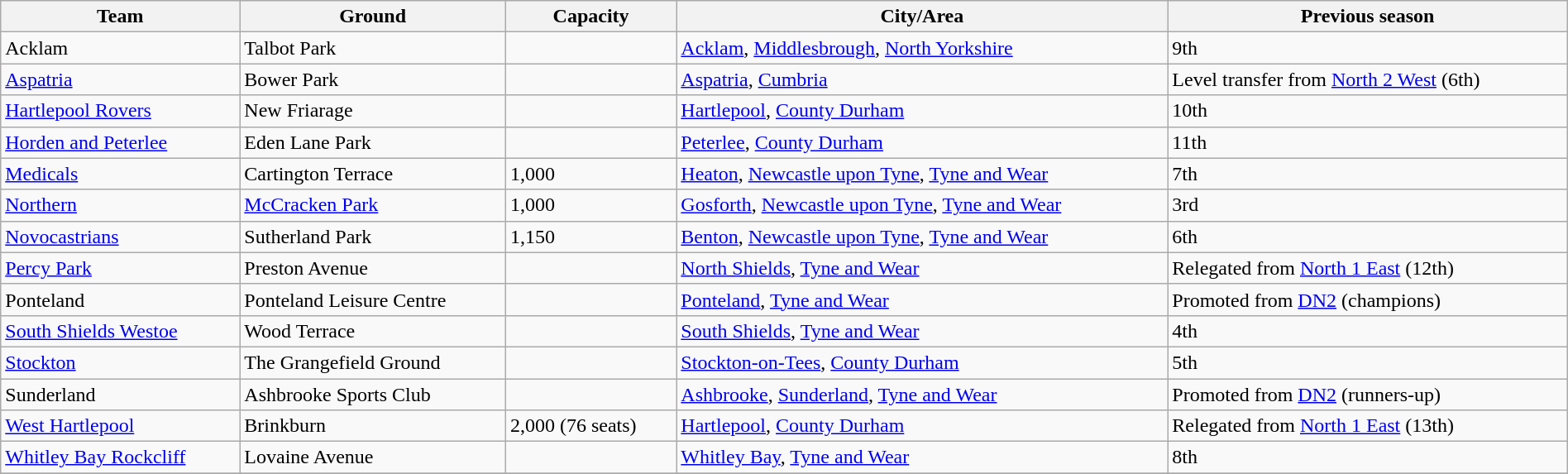<table class="wikitable sortable" width=100%>
<tr>
<th>Team</th>
<th>Ground</th>
<th>Capacity</th>
<th>City/Area</th>
<th>Previous season</th>
</tr>
<tr>
<td>Acklam</td>
<td>Talbot Park</td>
<td></td>
<td><a href='#'>Acklam</a>, <a href='#'>Middlesbrough</a>, <a href='#'>North Yorkshire</a></td>
<td>9th</td>
</tr>
<tr>
<td><a href='#'>Aspatria</a></td>
<td>Bower Park</td>
<td></td>
<td><a href='#'>Aspatria</a>, <a href='#'>Cumbria</a></td>
<td>Level transfer from <a href='#'>North 2 West</a> (6th)</td>
</tr>
<tr>
<td><a href='#'>Hartlepool Rovers</a></td>
<td>New Friarage</td>
<td></td>
<td><a href='#'>Hartlepool</a>, <a href='#'>County Durham</a></td>
<td>10th</td>
</tr>
<tr>
<td><a href='#'>Horden and Peterlee</a></td>
<td>Eden Lane Park</td>
<td></td>
<td><a href='#'>Peterlee</a>, <a href='#'>County Durham</a></td>
<td>11th</td>
</tr>
<tr>
<td><a href='#'>Medicals</a></td>
<td>Cartington Terrace</td>
<td>1,000</td>
<td><a href='#'>Heaton</a>, <a href='#'>Newcastle upon Tyne</a>, <a href='#'>Tyne and Wear</a></td>
<td>7th</td>
</tr>
<tr>
<td><a href='#'>Northern</a></td>
<td><a href='#'>McCracken Park</a></td>
<td>1,000</td>
<td><a href='#'>Gosforth</a>, <a href='#'>Newcastle upon Tyne</a>, <a href='#'>Tyne and Wear</a></td>
<td>3rd</td>
</tr>
<tr>
<td><a href='#'>Novocastrians</a></td>
<td>Sutherland Park</td>
<td>1,150</td>
<td><a href='#'>Benton</a>, <a href='#'>Newcastle upon Tyne</a>, <a href='#'>Tyne and Wear</a></td>
<td>6th</td>
</tr>
<tr>
<td><a href='#'>Percy Park</a></td>
<td>Preston Avenue</td>
<td></td>
<td><a href='#'>North Shields</a>, <a href='#'>Tyne and Wear</a></td>
<td>Relegated from <a href='#'>North 1 East</a> (12th)</td>
</tr>
<tr>
<td>Ponteland</td>
<td>Ponteland Leisure Centre</td>
<td></td>
<td><a href='#'>Ponteland</a>, <a href='#'>Tyne and Wear</a></td>
<td>Promoted from <a href='#'>DN2</a> (champions)</td>
</tr>
<tr>
<td><a href='#'>South Shields Westoe</a></td>
<td>Wood Terrace</td>
<td></td>
<td><a href='#'>South Shields</a>, <a href='#'>Tyne and Wear</a></td>
<td>4th</td>
</tr>
<tr>
<td><a href='#'>Stockton</a></td>
<td>The Grangefield Ground</td>
<td></td>
<td><a href='#'>Stockton-on-Tees</a>, <a href='#'>County Durham</a></td>
<td>5th</td>
</tr>
<tr>
<td>Sunderland</td>
<td>Ashbrooke Sports Club</td>
<td></td>
<td><a href='#'>Ashbrooke</a>, <a href='#'>Sunderland</a>, <a href='#'>Tyne and Wear</a></td>
<td>Promoted from <a href='#'>DN2</a> (runners-up)</td>
</tr>
<tr>
<td><a href='#'>West Hartlepool</a></td>
<td>Brinkburn</td>
<td>2,000 (76 seats)</td>
<td><a href='#'>Hartlepool</a>, <a href='#'>County Durham</a></td>
<td>Relegated from <a href='#'>North 1 East</a> (13th)</td>
</tr>
<tr>
<td><a href='#'>Whitley Bay Rockcliff</a></td>
<td>Lovaine Avenue</td>
<td></td>
<td><a href='#'>Whitley Bay</a>, <a href='#'>Tyne and Wear</a></td>
<td>8th</td>
</tr>
<tr>
</tr>
</table>
